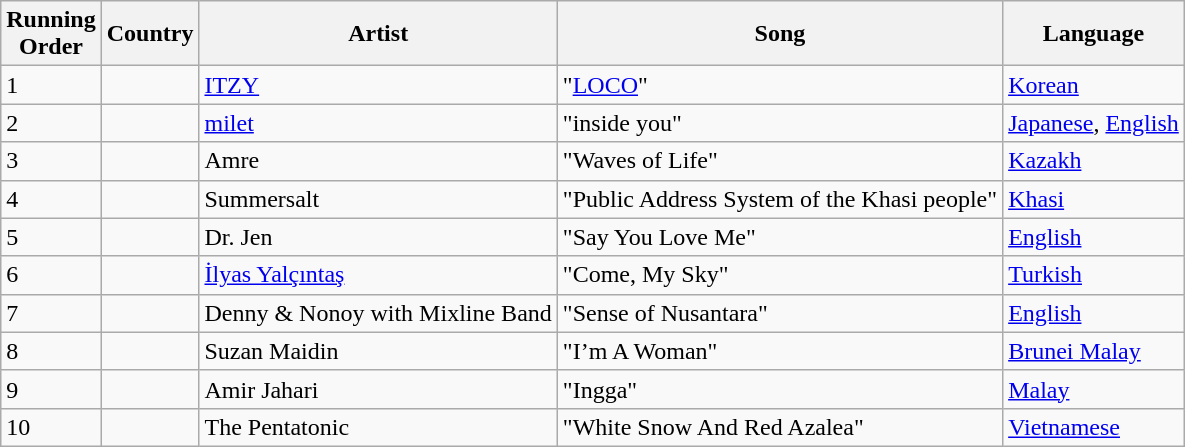<table class="sortable wikitable">
<tr>
<th>Running<br>Order</th>
<th>Country</th>
<th>Artist</th>
<th>Song</th>
<th>Language</th>
</tr>
<tr>
<td>1</td>
<td></td>
<td><a href='#'>ITZY</a></td>
<td>"<a href='#'>LOCO</a>"</td>
<td><a href='#'>Korean</a></td>
</tr>
<tr>
<td>2</td>
<td></td>
<td><a href='#'>milet</a></td>
<td>"inside you"</td>
<td><a href='#'>Japanese</a>, <a href='#'>English</a></td>
</tr>
<tr>
<td>3</td>
<td></td>
<td>Amre</td>
<td>"Waves of Life"</td>
<td><a href='#'>Kazakh</a></td>
</tr>
<tr>
<td>4</td>
<td></td>
<td>Summersalt</td>
<td>"Public Address System of the Khasi people"</td>
<td><a href='#'>Khasi</a></td>
</tr>
<tr>
<td>5</td>
<td></td>
<td>Dr. Jen</td>
<td>"Say You Love Me"</td>
<td><a href='#'>English</a></td>
</tr>
<tr>
<td>6</td>
<td></td>
<td><a href='#'>İlyas Yalçıntaş</a></td>
<td>"Come, My Sky"</td>
<td><a href='#'>Turkish</a></td>
</tr>
<tr>
<td>7</td>
<td></td>
<td>Denny & Nonoy with Mixline Band</td>
<td>"Sense of Nusantara"</td>
<td><a href='#'>English</a></td>
</tr>
<tr>
<td>8</td>
<td></td>
<td>Suzan Maidin</td>
<td>"I’m A Woman"</td>
<td><a href='#'>Brunei Malay</a></td>
</tr>
<tr>
<td>9</td>
<td></td>
<td>Amir Jahari</td>
<td>"Ingga"</td>
<td><a href='#'>Malay</a></td>
</tr>
<tr>
<td>10</td>
<td></td>
<td>The Pentatonic</td>
<td>"White Snow And Red Azalea"</td>
<td><a href='#'>Vietnamese</a></td>
</tr>
</table>
